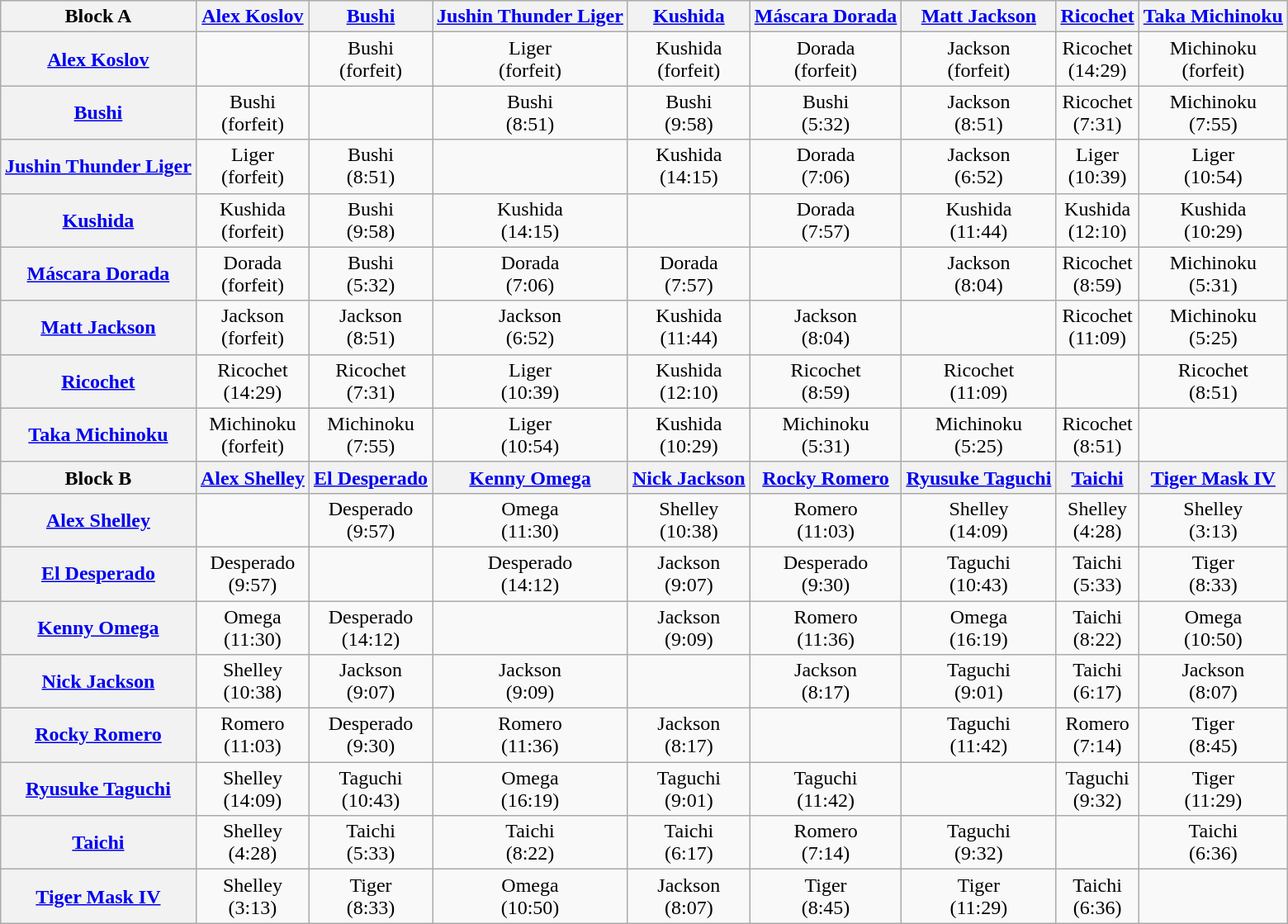<table class="wikitable" style="margin: 1em auto 1em auto">
<tr align="center">
<th>Block A</th>
<th><a href='#'>Alex Koslov</a></th>
<th><a href='#'>Bushi</a></th>
<th><a href='#'>Jushin Thunder Liger</a></th>
<th><a href='#'>Kushida</a></th>
<th><a href='#'>Máscara Dorada</a></th>
<th><a href='#'>Matt Jackson</a></th>
<th><a href='#'>Ricochet</a></th>
<th><a href='#'>Taka Michinoku</a></th>
</tr>
<tr align="center">
<th><a href='#'>Alex Koslov</a></th>
<td></td>
<td>Bushi<br>(forfeit)</td>
<td>Liger<br>(forfeit)</td>
<td>Kushida<br>(forfeit)</td>
<td>Dorada<br>(forfeit)</td>
<td>Jackson<br>(forfeit)</td>
<td>Ricochet<br>(14:29)</td>
<td>Michinoku<br>(forfeit)</td>
</tr>
<tr align="center">
<th><a href='#'>Bushi</a></th>
<td>Bushi<br>(forfeit)</td>
<td></td>
<td>Bushi<br>(8:51)</td>
<td>Bushi<br>(9:58)</td>
<td>Bushi<br>(5:32)</td>
<td>Jackson<br>(8:51)</td>
<td>Ricochet<br>(7:31)</td>
<td>Michinoku<br>(7:55)</td>
</tr>
<tr align="center">
<th><a href='#'>Jushin Thunder Liger</a></th>
<td>Liger<br>(forfeit)</td>
<td>Bushi<br>(8:51)</td>
<td></td>
<td>Kushida<br>(14:15)</td>
<td>Dorada<br>(7:06)</td>
<td>Jackson<br>(6:52)</td>
<td>Liger<br>(10:39)</td>
<td>Liger<br>(10:54)</td>
</tr>
<tr align="center">
<th><a href='#'>Kushida</a></th>
<td>Kushida<br>(forfeit)</td>
<td>Bushi<br>(9:58)</td>
<td>Kushida<br>(14:15)</td>
<td></td>
<td>Dorada<br>(7:57)</td>
<td>Kushida<br>(11:44)</td>
<td>Kushida<br>(12:10)</td>
<td>Kushida<br>(10:29)</td>
</tr>
<tr align="center">
<th><a href='#'>Máscara Dorada</a></th>
<td>Dorada<br>(forfeit)</td>
<td>Bushi<br>(5:32)</td>
<td>Dorada<br>(7:06)</td>
<td>Dorada<br>(7:57)</td>
<td></td>
<td>Jackson<br>(8:04)</td>
<td>Ricochet<br>(8:59)</td>
<td>Michinoku<br>(5:31)</td>
</tr>
<tr align="center">
<th><a href='#'>Matt Jackson</a></th>
<td>Jackson<br>(forfeit)</td>
<td>Jackson<br>(8:51)</td>
<td>Jackson<br>(6:52)</td>
<td>Kushida<br>(11:44)</td>
<td>Jackson<br>(8:04)</td>
<td></td>
<td>Ricochet<br>(11:09)</td>
<td>Michinoku<br>(5:25)</td>
</tr>
<tr align="center">
<th><a href='#'>Ricochet</a></th>
<td>Ricochet<br>(14:29)</td>
<td>Ricochet<br>(7:31)</td>
<td>Liger<br>(10:39)</td>
<td>Kushida<br>(12:10)</td>
<td>Ricochet<br>(8:59)</td>
<td>Ricochet<br>(11:09)</td>
<td></td>
<td>Ricochet<br>(8:51)</td>
</tr>
<tr align="center">
<th><a href='#'>Taka Michinoku</a></th>
<td>Michinoku<br>(forfeit)</td>
<td>Michinoku<br>(7:55)</td>
<td>Liger<br>(10:54)</td>
<td>Kushida<br>(10:29)</td>
<td>Michinoku<br>(5:31)</td>
<td>Michinoku<br>(5:25)</td>
<td>Ricochet<br>(8:51)</td>
<td></td>
</tr>
<tr align="center">
<th>Block B</th>
<th><a href='#'>Alex Shelley</a></th>
<th><a href='#'>El Desperado</a></th>
<th><a href='#'>Kenny Omega</a></th>
<th><a href='#'>Nick Jackson</a></th>
<th><a href='#'>Rocky Romero</a></th>
<th><a href='#'>Ryusuke Taguchi</a></th>
<th><a href='#'>Taichi</a></th>
<th><a href='#'>Tiger Mask IV</a></th>
</tr>
<tr align="center">
<th><a href='#'>Alex Shelley</a></th>
<td></td>
<td>Desperado<br>(9:57)</td>
<td>Omega<br>(11:30)</td>
<td>Shelley<br>(10:38)</td>
<td>Romero<br>(11:03)</td>
<td>Shelley<br>(14:09)</td>
<td>Shelley<br>(4:28)</td>
<td>Shelley<br>(3:13)</td>
</tr>
<tr align="center">
<th><a href='#'>El Desperado</a></th>
<td>Desperado<br>(9:57)</td>
<td></td>
<td>Desperado<br>(14:12)</td>
<td>Jackson<br>(9:07)</td>
<td>Desperado<br>(9:30)</td>
<td>Taguchi<br>(10:43)</td>
<td>Taichi<br>(5:33)</td>
<td>Tiger<br>(8:33)</td>
</tr>
<tr align="center">
<th><a href='#'>Kenny Omega</a></th>
<td>Omega<br>(11:30)</td>
<td>Desperado<br>(14:12)</td>
<td></td>
<td>Jackson<br>(9:09)</td>
<td>Romero<br>(11:36)</td>
<td>Omega<br>(16:19)</td>
<td>Taichi<br>(8:22)</td>
<td>Omega<br>(10:50)</td>
</tr>
<tr align="center">
<th><a href='#'>Nick Jackson</a></th>
<td>Shelley<br>(10:38)</td>
<td>Jackson<br>(9:07)</td>
<td>Jackson<br>(9:09)</td>
<td></td>
<td>Jackson<br>(8:17)</td>
<td>Taguchi<br>(9:01)</td>
<td>Taichi<br>(6:17)</td>
<td>Jackson<br>(8:07)</td>
</tr>
<tr align="center">
<th><a href='#'>Rocky Romero</a></th>
<td>Romero<br>(11:03)</td>
<td>Desperado<br>(9:30)</td>
<td>Romero<br>(11:36)</td>
<td>Jackson<br>(8:17)</td>
<td></td>
<td>Taguchi<br>(11:42)</td>
<td>Romero<br>(7:14)</td>
<td>Tiger<br>(8:45)</td>
</tr>
<tr align="center">
<th><a href='#'>Ryusuke Taguchi</a></th>
<td>Shelley<br>(14:09)</td>
<td>Taguchi<br>(10:43)</td>
<td>Omega<br>(16:19)</td>
<td>Taguchi<br>(9:01)</td>
<td>Taguchi<br>(11:42)</td>
<td></td>
<td>Taguchi<br>(9:32)</td>
<td>Tiger<br>(11:29)</td>
</tr>
<tr align="center">
<th><a href='#'>Taichi</a></th>
<td>Shelley<br>(4:28)</td>
<td>Taichi<br>(5:33)</td>
<td>Taichi<br>(8:22)</td>
<td>Taichi<br>(6:17)</td>
<td>Romero<br>(7:14)</td>
<td>Taguchi<br>(9:32)</td>
<td></td>
<td>Taichi<br>(6:36)</td>
</tr>
<tr align="center">
<th><a href='#'>Tiger Mask IV</a></th>
<td>Shelley<br>(3:13)</td>
<td>Tiger<br>(8:33)</td>
<td>Omega<br>(10:50)</td>
<td>Jackson<br>(8:07)</td>
<td>Tiger<br>(8:45)</td>
<td>Tiger<br>(11:29)</td>
<td>Taichi<br>(6:36)</td>
<td></td>
</tr>
</table>
